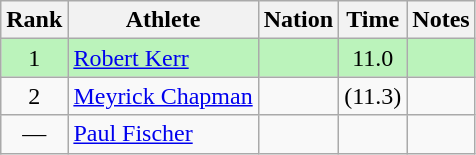<table class="wikitable sortable" style="text-align:center">
<tr>
<th>Rank</th>
<th>Athlete</th>
<th>Nation</th>
<th>Time</th>
<th>Notes</th>
</tr>
<tr style="background:#bbf3bb;">
<td>1</td>
<td align=left><a href='#'>Robert Kerr</a></td>
<td align=left></td>
<td>11.0</td>
<td></td>
</tr>
<tr>
<td>2</td>
<td align=left><a href='#'>Meyrick Chapman</a></td>
<td align=left></td>
<td>(11.3)</td>
<td></td>
</tr>
<tr>
<td>—</td>
<td align=left><a href='#'>Paul Fischer</a></td>
<td align=left></td>
<td></td>
<td></td>
</tr>
</table>
